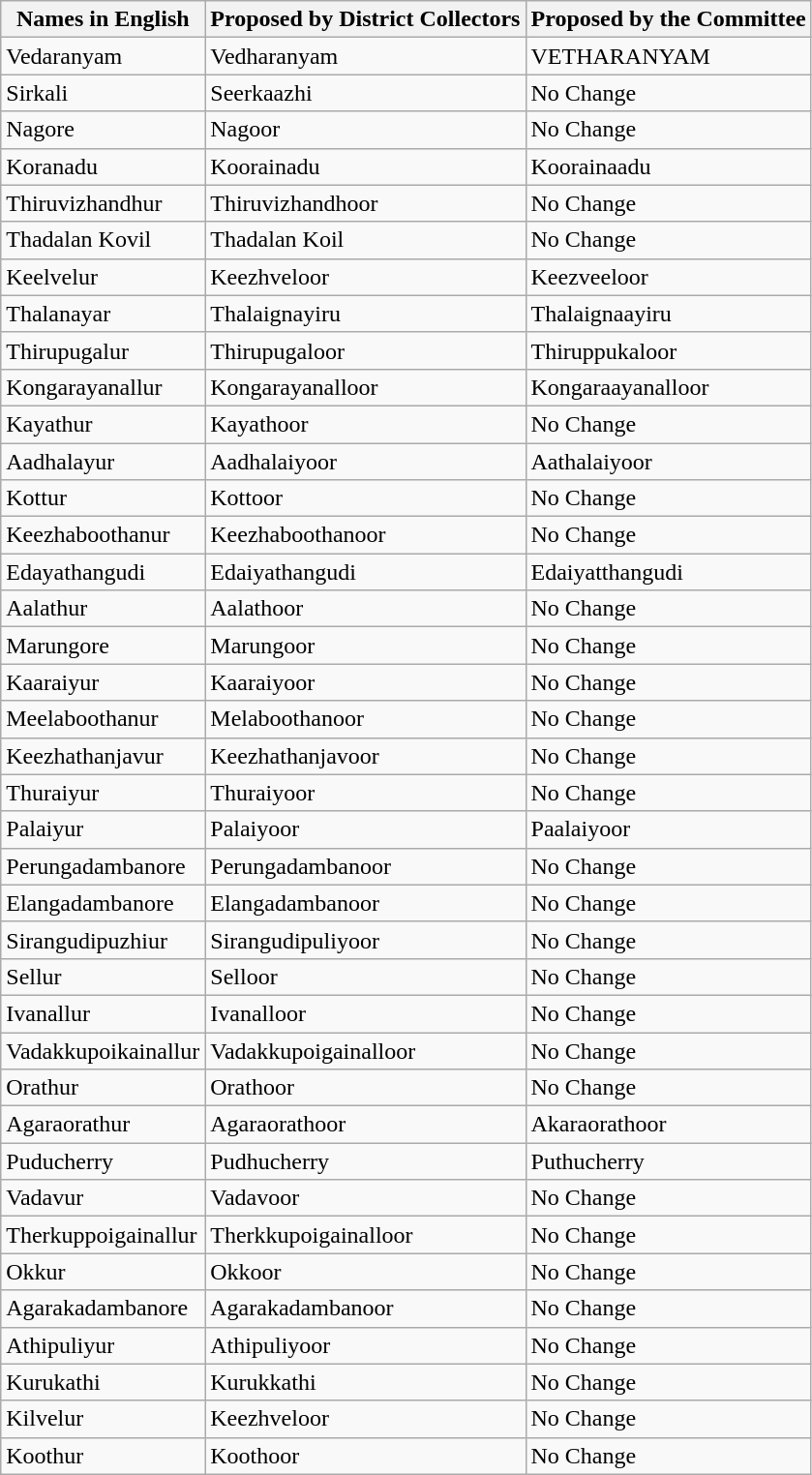<table class="wikitable">
<tr>
<th>Names in English</th>
<th>Proposed by District Collectors</th>
<th>Proposed by the Committee</th>
</tr>
<tr>
<td>Vedaranyam</td>
<td>Vedharanyam</td>
<td>VETHARANYAM</td>
</tr>
<tr>
<td>Sirkali</td>
<td>Seerkaazhi</td>
<td>No Change</td>
</tr>
<tr>
<td>Nagore</td>
<td>Nagoor</td>
<td>No Change</td>
</tr>
<tr>
<td>Koranadu</td>
<td>Koorainadu</td>
<td>Koorainaadu</td>
</tr>
<tr>
<td>Thiruvizhandhur</td>
<td>Thiruvizhandhoor</td>
<td>No Change</td>
</tr>
<tr>
<td>Thadalan  Kovil</td>
<td>Thadalan Koil</td>
<td>No Change</td>
</tr>
<tr>
<td>Keelvelur</td>
<td>Keezhveloor</td>
<td>Keezveeloor</td>
</tr>
<tr>
<td>Thalanayar</td>
<td>Thalaignayiru</td>
<td>Thalaignaayiru</td>
</tr>
<tr>
<td>Thirupugalur</td>
<td>Thirupugaloor</td>
<td>Thiruppukaloor</td>
</tr>
<tr>
<td>Kongarayanallur</td>
<td>Kongarayanalloor</td>
<td>Kongaraayanalloor</td>
</tr>
<tr>
<td>Kayathur</td>
<td>Kayathoor</td>
<td>No Change</td>
</tr>
<tr>
<td>Aadhalayur</td>
<td>Aadhalaiyoor</td>
<td>Aathalaiyoor</td>
</tr>
<tr>
<td>Kottur</td>
<td>Kottoor</td>
<td>No Change</td>
</tr>
<tr>
<td>Keezhaboothanur</td>
<td>Keezhaboothanoor</td>
<td>No Change</td>
</tr>
<tr>
<td>Edayathangudi</td>
<td>Edaiyathangudi</td>
<td>Edaiyatthangudi</td>
</tr>
<tr>
<td>Aalathur</td>
<td>Aalathoor</td>
<td>No Change</td>
</tr>
<tr>
<td>Marungore</td>
<td>Marungoor</td>
<td>No Change</td>
</tr>
<tr>
<td>Kaaraiyur</td>
<td>Kaaraiyoor</td>
<td>No Change</td>
</tr>
<tr>
<td>Meelaboothanur</td>
<td>Melaboothanoor</td>
<td>No Change</td>
</tr>
<tr>
<td>Keezhathanjavur</td>
<td>Keezhathanjavoor</td>
<td>No Change</td>
</tr>
<tr>
<td>Thuraiyur</td>
<td>Thuraiyoor</td>
<td>No Change</td>
</tr>
<tr>
<td>Palaiyur</td>
<td>Palaiyoor</td>
<td>Paalaiyoor</td>
</tr>
<tr>
<td>Perungadambanore</td>
<td>Perungadambanoor</td>
<td>No Change</td>
</tr>
<tr>
<td>Elangadambanore</td>
<td>Elangadambanoor</td>
<td>No Change</td>
</tr>
<tr>
<td>Sirangudipuzhiur</td>
<td>Sirangudipuliyoor</td>
<td>No Change</td>
</tr>
<tr>
<td>Sellur</td>
<td>Selloor</td>
<td>No Change</td>
</tr>
<tr>
<td>Ivanallur</td>
<td>Ivanalloor</td>
<td>No Change</td>
</tr>
<tr>
<td>Vadakkupoikainallur</td>
<td>Vadakkupoigainalloor</td>
<td>No Change</td>
</tr>
<tr>
<td>Orathur</td>
<td>Orathoor</td>
<td>No Change</td>
</tr>
<tr>
<td>Agaraorathur</td>
<td>Agaraorathoor</td>
<td>Akaraorathoor</td>
</tr>
<tr>
<td>Puducherry</td>
<td>Pudhucherry</td>
<td>Puthucherry</td>
</tr>
<tr>
<td>Vadavur</td>
<td>Vadavoor</td>
<td>No Change</td>
</tr>
<tr>
<td>Therkuppoigainallur</td>
<td>Therkkupoigainalloor</td>
<td>No Change</td>
</tr>
<tr>
<td>Okkur</td>
<td>Okkoor</td>
<td>No Change</td>
</tr>
<tr>
<td>Agarakadambanore</td>
<td>Agarakadambanoor</td>
<td>No Change</td>
</tr>
<tr>
<td>Athipuliyur</td>
<td>Athipuliyoor</td>
<td>No Change</td>
</tr>
<tr>
<td>Kurukathi</td>
<td>Kurukkathi</td>
<td>No Change</td>
</tr>
<tr>
<td>Kilvelur</td>
<td>Keezhveloor</td>
<td>No Change</td>
</tr>
<tr>
<td>Koothur</td>
<td>Koothoor</td>
<td>No Change</td>
</tr>
</table>
